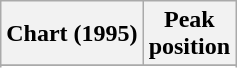<table class="wikitable sortable plainrowheaders" style="text-align:center">
<tr>
<th>Chart (1995)</th>
<th>Peak<br>position</th>
</tr>
<tr>
</tr>
<tr>
</tr>
<tr>
</tr>
<tr>
</tr>
<tr>
</tr>
</table>
